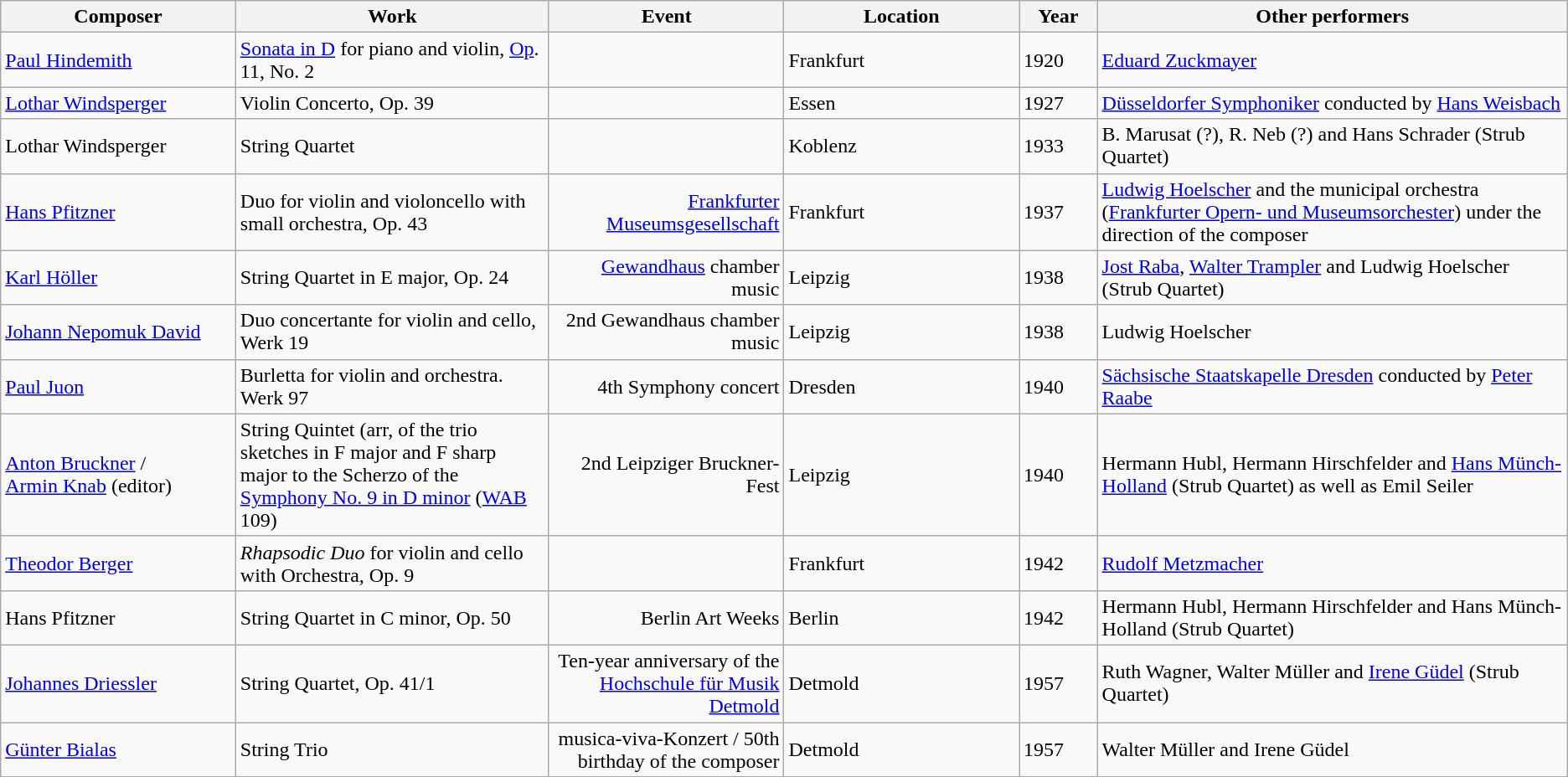<table class="wikitable sortable">
<tr class="hintergrundfarbe6">
<th style="width:15%">Composer</th>
<th style="width:20%">Work</th>
<th class="unsortable" style="width:15%">Event</th>
<th style="width:15%">Location</th>
<th style="width:5%">Year</th>
<th class="unsortable" style="width:45%">Other performers</th>
</tr>
<tr>
<td><a href='#'>Paul Hindemith</a></td>
<td><a href='#'>Sonata in D</a> for piano and violin, <a href='#'>Op</a>. 11, No. 2</td>
<td style="text-align:right"></td>
<td>Frankfurt</td>
<td>1920</td>
<td><a href='#'>Eduard Zuckmayer</a></td>
</tr>
<tr>
<td><a href='#'>Lothar Windsperger</a></td>
<td>Violin Concerto, Op. 39</td>
<td style="text-align:right"></td>
<td>Essen</td>
<td>1927</td>
<td><a href='#'>Düsseldorfer Symphoniker</a> conducted by <a href='#'>Hans Weisbach</a></td>
</tr>
<tr>
<td>Lothar Windsperger</td>
<td>String Quartet</td>
<td style="text-align:right"></td>
<td>Koblenz</td>
<td>1933</td>
<td>B. Marusat (?), R. Neb (?) and Hans Schrader (Strub Quartet)</td>
</tr>
<tr>
<td><a href='#'>Hans Pfitzner</a></td>
<td>Duo for violin and violoncello with small orchestra, Op. 43</td>
<td style="text-align:right"><a href='#'>Frankfurter Museumsgesellschaft</a></td>
<td>Frankfurt</td>
<td>1937</td>
<td><a href='#'>Ludwig Hoelscher</a> and the municipal orchestra (<a href='#'>Frankfurter Opern- und Museumsorchester</a>) under the direction of the composer</td>
</tr>
<tr>
<td><a href='#'>Karl Höller</a></td>
<td>String Quartet in E major, Op. 24</td>
<td style="text-align:right"><a href='#'>Gewandhaus</a> chamber music</td>
<td>Leipzig</td>
<td>1938</td>
<td><a href='#'>Jost Raba</a>, <a href='#'>Walter Trampler</a> and Ludwig Hoelscher (Strub Quartet)</td>
</tr>
<tr>
<td><a href='#'>Johann Nepomuk David</a></td>
<td>Duo concertante for violin and cello, Werk 19</td>
<td style="text-align:right">2nd Gewandhaus chamber music</td>
<td>Leipzig</td>
<td>1938</td>
<td>Ludwig Hoelscher</td>
</tr>
<tr>
<td><a href='#'>Paul Juon</a></td>
<td>Burletta for violin and orchestra. Werk 97</td>
<td style="text-align:right">4th Symphony concert</td>
<td>Dresden</td>
<td>1940</td>
<td><a href='#'>Sächsische Staatskapelle Dresden</a> conducted by <a href='#'>Peter Raabe</a></td>
</tr>
<tr>
<td><a href='#'>Anton Bruckner</a> /<br> <a href='#'>Armin Knab</a> (editor)</td>
<td>String Quintet (arr, of the trio sketches in F major and F sharp major to the Scherzo of the <a href='#'>Symphony No. 9 in D minor</a> (<a href='#'>WAB</a> 109)</td>
<td style="text-align:right">2nd Leipziger Bruckner-Fest</td>
<td>Leipzig</td>
<td>1940</td>
<td>Hermann Hubl, Hermann Hirschfelder and <a href='#'>Hans Münch-Holland</a> (Strub Quartet) as well as Emil Seiler</td>
</tr>
<tr>
<td><a href='#'>Theodor Berger</a></td>
<td><em>Rhapsodic Duo</em> for violin and cello with Orchestra, Op. 9</td>
<td style="text-align:right"></td>
<td>Frankfurt</td>
<td>1942</td>
<td><a href='#'>Rudolf Metzmacher</a></td>
</tr>
<tr>
<td>Hans Pfitzner</td>
<td>String Quartet in C minor, Op. 50</td>
<td style="text-align:right">Berlin Art Weeks</td>
<td>Berlin</td>
<td>1942</td>
<td>Hermann Hubl, Hermann Hirschfelder and Hans Münch-Holland (Strub Quartet)</td>
</tr>
<tr>
<td><a href='#'>Johannes Driessler</a></td>
<td>String Quartet, Op. 41/1</td>
<td style="text-align:right">Ten-year anniversary of the <a href='#'>Hochschule für Musik Detmold</a></td>
<td>Detmold</td>
<td>1957</td>
<td>Ruth Wagner, Walter Müller and <a href='#'>Irene Güdel</a> (Strub Quartet)</td>
</tr>
<tr>
<td><a href='#'>Günter Bialas</a></td>
<td>String Trio</td>
<td style="text-align:right">musica-viva-Konzert / 50th birthday of the composer</td>
<td>Detmold</td>
<td>1957</td>
<td>Walter Müller and Irene Güdel</td>
</tr>
</table>
